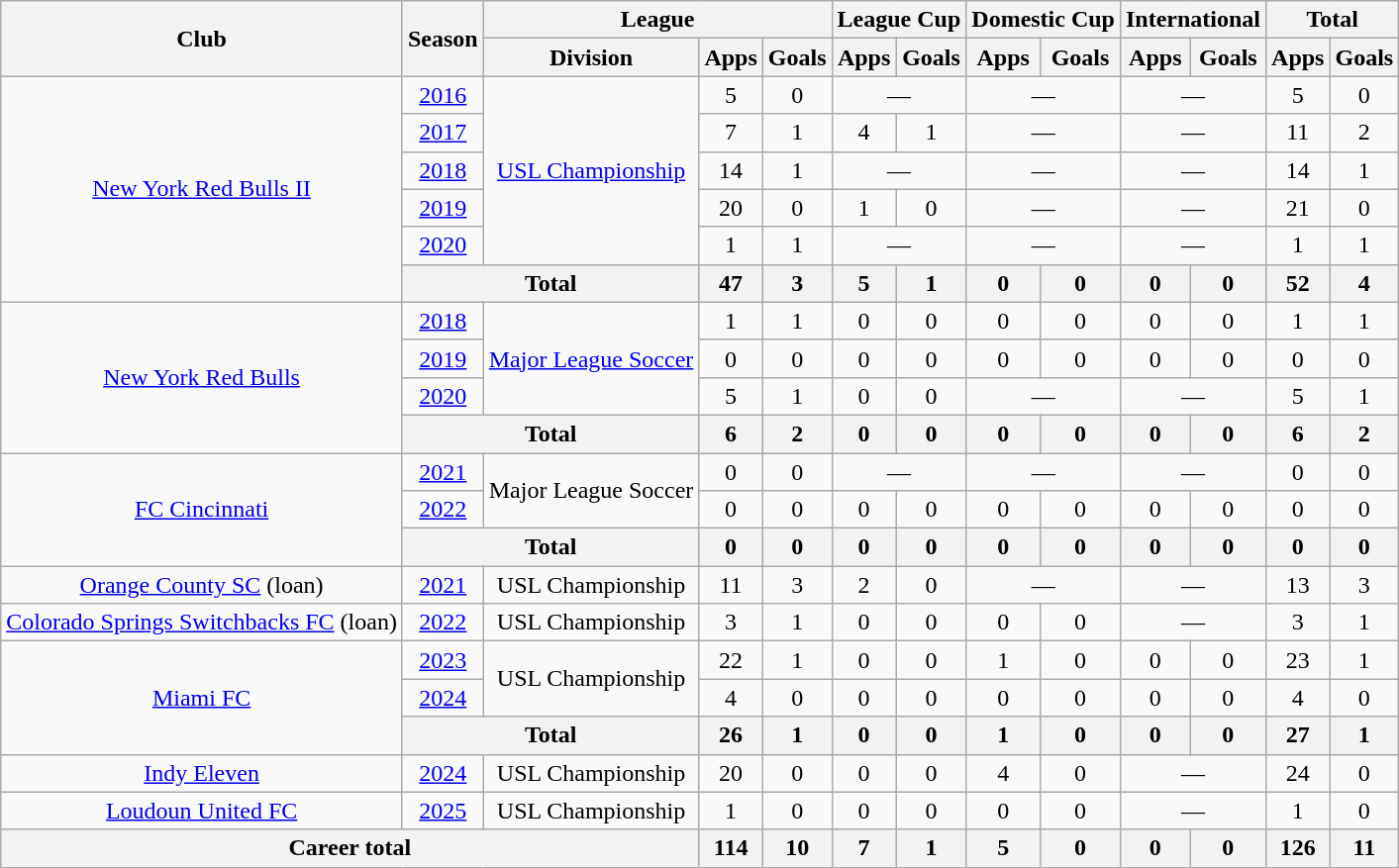<table class="wikitable" style="text-align: center;">
<tr>
<th rowspan="2">Club</th>
<th rowspan="2">Season</th>
<th colspan="3">League</th>
<th colspan="2">League Cup</th>
<th colspan="2">Domestic Cup</th>
<th colspan="2">International</th>
<th colspan="2">Total</th>
</tr>
<tr>
<th>Division</th>
<th>Apps</th>
<th>Goals</th>
<th>Apps</th>
<th>Goals</th>
<th>Apps</th>
<th>Goals</th>
<th>Apps</th>
<th>Goals</th>
<th>Apps</th>
<th>Goals</th>
</tr>
<tr>
<td rowspan="6"><a href='#'>New York Red Bulls II</a></td>
<td><a href='#'>2016</a></td>
<td rowspan="5"><a href='#'>USL Championship</a></td>
<td>5</td>
<td>0</td>
<td colspan="2">—</td>
<td colspan="2">—</td>
<td colspan="2">—</td>
<td>5</td>
<td>0</td>
</tr>
<tr>
<td><a href='#'>2017</a></td>
<td>7</td>
<td>1</td>
<td>4</td>
<td>1</td>
<td colspan="2">—</td>
<td colspan="2">—</td>
<td>11</td>
<td>2</td>
</tr>
<tr>
<td><a href='#'>2018</a></td>
<td>14</td>
<td>1</td>
<td colspan="2">—</td>
<td colspan="2">—</td>
<td colspan="2">—</td>
<td>14</td>
<td>1</td>
</tr>
<tr>
<td><a href='#'>2019</a></td>
<td>20</td>
<td>0</td>
<td>1</td>
<td>0</td>
<td colspan="2">—</td>
<td colspan="2">—</td>
<td>21</td>
<td>0</td>
</tr>
<tr>
<td><a href='#'>2020</a></td>
<td>1</td>
<td>1</td>
<td colspan="2">—</td>
<td colspan="2">—</td>
<td colspan="2">—</td>
<td>1</td>
<td>1</td>
</tr>
<tr>
<th colspan="2">Total</th>
<th>47</th>
<th>3</th>
<th>5</th>
<th>1</th>
<th>0</th>
<th>0</th>
<th>0</th>
<th>0</th>
<th>52</th>
<th>4</th>
</tr>
<tr>
<td rowspan="4"><a href='#'>New York Red Bulls</a></td>
<td><a href='#'>2018</a></td>
<td rowspan="3"><a href='#'>Major League Soccer</a></td>
<td>1</td>
<td>1</td>
<td>0</td>
<td>0</td>
<td>0</td>
<td>0</td>
<td>0</td>
<td>0</td>
<td>1</td>
<td>1</td>
</tr>
<tr>
<td><a href='#'>2019</a></td>
<td>0</td>
<td>0</td>
<td>0</td>
<td>0</td>
<td>0</td>
<td>0</td>
<td>0</td>
<td>0</td>
<td>0</td>
<td>0</td>
</tr>
<tr>
<td><a href='#'>2020</a></td>
<td>5</td>
<td>1</td>
<td>0</td>
<td>0</td>
<td colspan="2">—</td>
<td colspan="2">—</td>
<td>5</td>
<td>1</td>
</tr>
<tr>
<th colspan="2">Total</th>
<th>6</th>
<th>2</th>
<th>0</th>
<th>0</th>
<th>0</th>
<th>0</th>
<th>0</th>
<th>0</th>
<th>6</th>
<th>2</th>
</tr>
<tr>
<td rowspan="3"><a href='#'>FC Cincinnati</a></td>
<td><a href='#'>2021</a></td>
<td rowspan="2">Major League Soccer</td>
<td>0</td>
<td>0</td>
<td colspan="2">—</td>
<td colspan="2">—</td>
<td colspan="2">—</td>
<td>0</td>
<td>0</td>
</tr>
<tr>
<td><a href='#'>2022</a></td>
<td>0</td>
<td>0</td>
<td>0</td>
<td>0</td>
<td>0</td>
<td>0</td>
<td>0</td>
<td>0</td>
<td>0</td>
<td>0</td>
</tr>
<tr>
<th colspan="2">Total</th>
<th>0</th>
<th>0</th>
<th>0</th>
<th>0</th>
<th>0</th>
<th>0</th>
<th>0</th>
<th>0</th>
<th>0</th>
<th>0</th>
</tr>
<tr>
<td><a href='#'>Orange County SC</a> (loan)</td>
<td><a href='#'>2021</a></td>
<td>USL Championship</td>
<td>11</td>
<td>3</td>
<td>2</td>
<td>0</td>
<td colspan="2">—</td>
<td colspan="2">—</td>
<td>13</td>
<td>3</td>
</tr>
<tr>
<td><a href='#'>Colorado Springs Switchbacks FC</a> (loan)</td>
<td><a href='#'>2022</a></td>
<td>USL Championship</td>
<td>3</td>
<td>1</td>
<td>0</td>
<td>0</td>
<td>0</td>
<td>0</td>
<td colspan="2">—</td>
<td>3</td>
<td>1</td>
</tr>
<tr>
<td rowspan="3"><a href='#'>Miami FC</a></td>
<td><a href='#'>2023</a></td>
<td rowspan="2">USL Championship</td>
<td>22</td>
<td>1</td>
<td>0</td>
<td>0</td>
<td>1</td>
<td>0</td>
<td>0</td>
<td>0</td>
<td>23</td>
<td>1</td>
</tr>
<tr>
<td><a href='#'>2024</a></td>
<td>4</td>
<td>0</td>
<td>0</td>
<td>0</td>
<td>0</td>
<td>0</td>
<td>0</td>
<td>0</td>
<td>4</td>
<td>0</td>
</tr>
<tr>
<th colspan="2">Total</th>
<th>26</th>
<th>1</th>
<th>0</th>
<th>0</th>
<th>1</th>
<th>0</th>
<th>0</th>
<th>0</th>
<th>27</th>
<th>1</th>
</tr>
<tr>
<td><a href='#'>Indy Eleven</a></td>
<td><a href='#'>2024</a></td>
<td>USL Championship</td>
<td>20</td>
<td>0</td>
<td>0</td>
<td>0</td>
<td>4</td>
<td>0</td>
<td colspan="2">—</td>
<td>24</td>
<td>0</td>
</tr>
<tr>
<td><a href='#'>Loudoun United FC</a></td>
<td><a href='#'>2025</a></td>
<td>USL Championship</td>
<td>1</td>
<td>0</td>
<td>0</td>
<td>0</td>
<td>0</td>
<td>0</td>
<td colspan="2">—</td>
<td>1</td>
<td>0</td>
</tr>
<tr>
<th colspan="3">Career total</th>
<th>114</th>
<th>10</th>
<th>7</th>
<th>1</th>
<th>5</th>
<th>0</th>
<th>0</th>
<th>0</th>
<th>126</th>
<th>11</th>
</tr>
</table>
